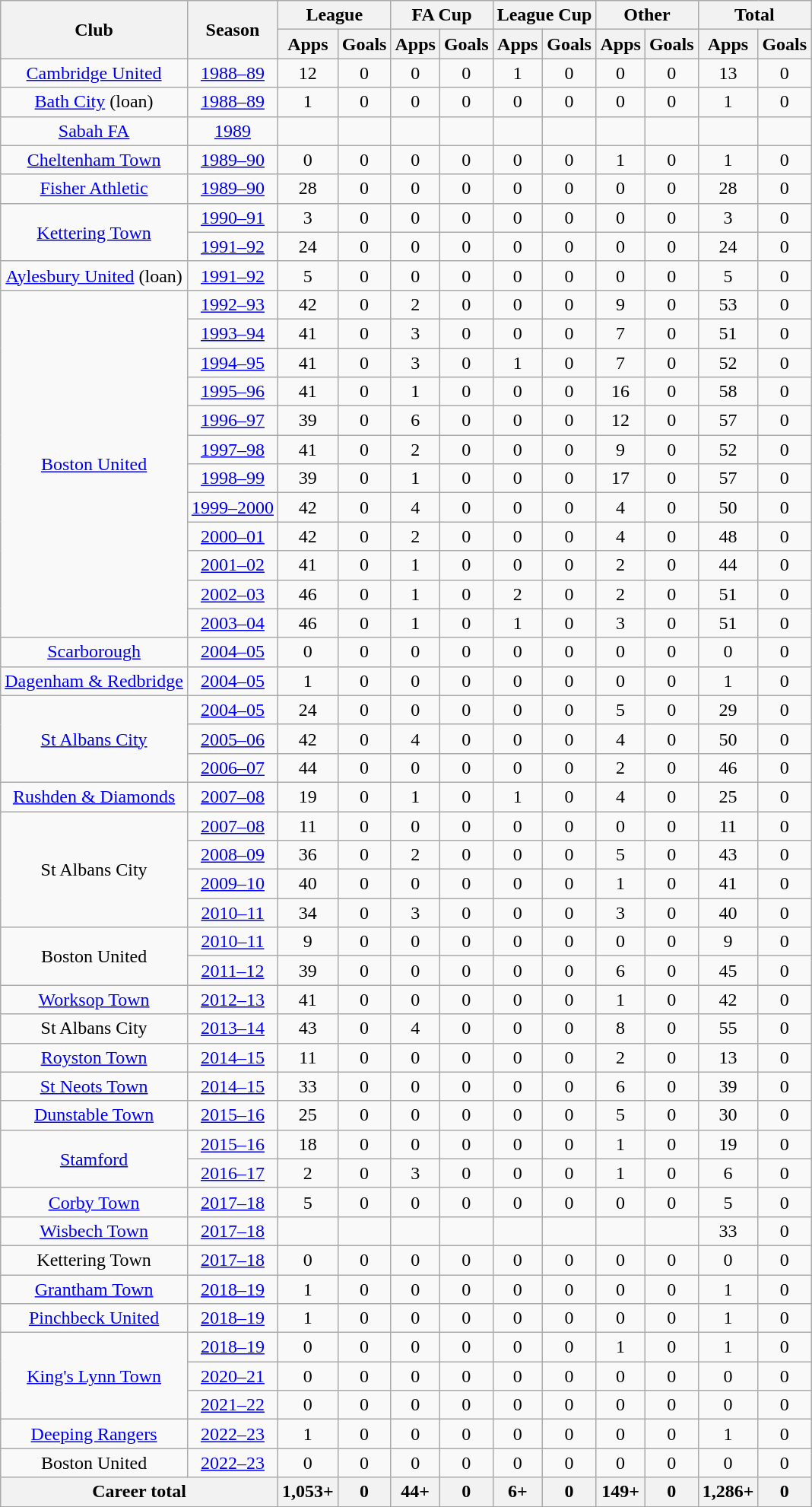<table class="wikitable" style="text-align:center">
<tr>
<th rowspan="2">Club</th>
<th rowspan="2">Season</th>
<th colspan="2">League</th>
<th colspan="2">FA Cup</th>
<th colspan="2">League Cup</th>
<th colspan="2">Other</th>
<th colspan="2">Total</th>
</tr>
<tr>
<th>Apps</th>
<th>Goals</th>
<th>Apps</th>
<th>Goals</th>
<th>Apps</th>
<th>Goals</th>
<th>Apps</th>
<th>Goals</th>
<th>Apps</th>
<th>Goals</th>
</tr>
<tr>
<td><a href='#'>Cambridge United</a></td>
<td><a href='#'>1988–89</a></td>
<td>12</td>
<td>0</td>
<td>0</td>
<td>0</td>
<td>1</td>
<td>0</td>
<td>0</td>
<td>0</td>
<td>13</td>
<td>0</td>
</tr>
<tr>
<td><a href='#'>Bath City</a> (loan)</td>
<td><a href='#'>1988–89</a></td>
<td>1</td>
<td>0</td>
<td>0</td>
<td>0</td>
<td>0</td>
<td>0</td>
<td>0</td>
<td>0</td>
<td>1</td>
<td>0</td>
</tr>
<tr>
<td><a href='#'>Sabah FA</a></td>
<td><a href='#'>1989</a></td>
<td></td>
<td></td>
<td></td>
<td></td>
<td></td>
<td></td>
<td></td>
<td></td>
<td></td>
<td></td>
</tr>
<tr>
<td><a href='#'>Cheltenham Town</a></td>
<td><a href='#'>1989–90</a></td>
<td>0</td>
<td>0</td>
<td>0</td>
<td>0</td>
<td>0</td>
<td>0</td>
<td>1</td>
<td>0</td>
<td>1</td>
<td>0</td>
</tr>
<tr>
<td><a href='#'>Fisher Athletic</a></td>
<td><a href='#'>1989–90</a></td>
<td>28</td>
<td>0</td>
<td>0</td>
<td>0</td>
<td>0</td>
<td>0</td>
<td>0</td>
<td>0</td>
<td>28</td>
<td>0</td>
</tr>
<tr>
<td rowspan="2"><a href='#'>Kettering Town</a></td>
<td><a href='#'>1990–91</a></td>
<td>3</td>
<td>0</td>
<td>0</td>
<td>0</td>
<td>0</td>
<td>0</td>
<td>0</td>
<td>0</td>
<td>3</td>
<td>0</td>
</tr>
<tr>
<td><a href='#'>1991–92</a></td>
<td>24</td>
<td>0</td>
<td>0</td>
<td>0</td>
<td>0</td>
<td>0</td>
<td>0</td>
<td>0</td>
<td>24</td>
<td>0</td>
</tr>
<tr>
<td><a href='#'>Aylesbury United</a> (loan)</td>
<td><a href='#'>1991–92</a></td>
<td>5</td>
<td>0</td>
<td>0</td>
<td>0</td>
<td>0</td>
<td>0</td>
<td>0</td>
<td>0</td>
<td>5</td>
<td>0</td>
</tr>
<tr>
<td rowspan="12"><a href='#'>Boston United</a></td>
<td><a href='#'>1992–93</a></td>
<td>42</td>
<td>0</td>
<td>2</td>
<td>0</td>
<td>0</td>
<td>0</td>
<td>9</td>
<td>0</td>
<td>53</td>
<td>0</td>
</tr>
<tr>
<td><a href='#'>1993–94</a></td>
<td>41</td>
<td>0</td>
<td>3</td>
<td>0</td>
<td>0</td>
<td>0</td>
<td>7</td>
<td>0</td>
<td>51</td>
<td>0</td>
</tr>
<tr>
<td><a href='#'>1994–95</a></td>
<td>41</td>
<td>0</td>
<td>3</td>
<td>0</td>
<td>1</td>
<td>0</td>
<td>7</td>
<td>0</td>
<td>52</td>
<td>0</td>
</tr>
<tr>
<td><a href='#'>1995–96</a></td>
<td>41</td>
<td>0</td>
<td>1</td>
<td>0</td>
<td>0</td>
<td>0</td>
<td>16</td>
<td>0</td>
<td>58</td>
<td>0</td>
</tr>
<tr>
<td><a href='#'>1996–97</a></td>
<td>39</td>
<td>0</td>
<td>6</td>
<td>0</td>
<td>0</td>
<td>0</td>
<td>12</td>
<td>0</td>
<td>57</td>
<td>0</td>
</tr>
<tr>
<td><a href='#'>1997–98</a></td>
<td>41</td>
<td>0</td>
<td>2</td>
<td>0</td>
<td>0</td>
<td>0</td>
<td>9</td>
<td>0</td>
<td>52</td>
<td>0</td>
</tr>
<tr>
<td><a href='#'>1998–99</a></td>
<td>39</td>
<td>0</td>
<td>1</td>
<td>0</td>
<td>0</td>
<td>0</td>
<td>17</td>
<td>0</td>
<td>57</td>
<td>0</td>
</tr>
<tr>
<td><a href='#'>1999–2000</a></td>
<td>42</td>
<td>0</td>
<td>4</td>
<td>0</td>
<td>0</td>
<td>0</td>
<td>4</td>
<td>0</td>
<td>50</td>
<td>0</td>
</tr>
<tr>
<td><a href='#'>2000–01</a></td>
<td>42</td>
<td>0</td>
<td>2</td>
<td>0</td>
<td>0</td>
<td>0</td>
<td>4</td>
<td>0</td>
<td>48</td>
<td>0</td>
</tr>
<tr>
<td><a href='#'>2001–02</a></td>
<td>41</td>
<td>0</td>
<td>1</td>
<td>0</td>
<td>0</td>
<td>0</td>
<td>2</td>
<td>0</td>
<td>44</td>
<td>0</td>
</tr>
<tr>
<td><a href='#'>2002–03</a></td>
<td>46</td>
<td>0</td>
<td>1</td>
<td>0</td>
<td>2</td>
<td>0</td>
<td>2</td>
<td>0</td>
<td>51</td>
<td>0</td>
</tr>
<tr>
<td><a href='#'>2003–04</a></td>
<td>46</td>
<td>0</td>
<td>1</td>
<td>0</td>
<td>1</td>
<td>0</td>
<td>3</td>
<td>0</td>
<td>51</td>
<td>0</td>
</tr>
<tr>
<td><a href='#'>Scarborough</a></td>
<td><a href='#'>2004–05</a></td>
<td>0</td>
<td>0</td>
<td>0</td>
<td>0</td>
<td>0</td>
<td>0</td>
<td>0</td>
<td>0</td>
<td>0</td>
<td>0</td>
</tr>
<tr>
<td><a href='#'>Dagenham & Redbridge</a></td>
<td><a href='#'>2004–05</a></td>
<td>1</td>
<td>0</td>
<td>0</td>
<td>0</td>
<td>0</td>
<td>0</td>
<td>0</td>
<td>0</td>
<td>1</td>
<td>0</td>
</tr>
<tr>
<td rowspan="3"><a href='#'>St Albans City</a></td>
<td><a href='#'>2004–05</a></td>
<td>24</td>
<td>0</td>
<td>0</td>
<td>0</td>
<td>0</td>
<td>0</td>
<td>5</td>
<td>0</td>
<td>29</td>
<td>0</td>
</tr>
<tr>
<td><a href='#'>2005–06</a></td>
<td>42</td>
<td>0</td>
<td>4</td>
<td>0</td>
<td>0</td>
<td>0</td>
<td>4</td>
<td>0</td>
<td>50</td>
<td>0</td>
</tr>
<tr>
<td><a href='#'>2006–07</a></td>
<td>44</td>
<td>0</td>
<td>0</td>
<td>0</td>
<td>0</td>
<td>0</td>
<td>2</td>
<td>0</td>
<td>46</td>
<td>0</td>
</tr>
<tr>
<td><a href='#'>Rushden & Diamonds</a></td>
<td><a href='#'>2007–08</a></td>
<td>19</td>
<td>0</td>
<td>1</td>
<td>0</td>
<td>1</td>
<td>0</td>
<td>4</td>
<td>0</td>
<td>25</td>
<td>0</td>
</tr>
<tr>
<td rowspan="4">St Albans City</td>
<td><a href='#'>2007–08</a></td>
<td>11</td>
<td>0</td>
<td>0</td>
<td>0</td>
<td>0</td>
<td>0</td>
<td>0</td>
<td>0</td>
<td>11</td>
<td>0</td>
</tr>
<tr>
<td><a href='#'>2008–09</a></td>
<td>36</td>
<td>0</td>
<td>2</td>
<td>0</td>
<td>0</td>
<td>0</td>
<td>5</td>
<td>0</td>
<td>43</td>
<td>0</td>
</tr>
<tr>
<td><a href='#'>2009–10</a></td>
<td>40</td>
<td>0</td>
<td>0</td>
<td>0</td>
<td>0</td>
<td>0</td>
<td>1</td>
<td>0</td>
<td>41</td>
<td>0</td>
</tr>
<tr>
<td><a href='#'>2010–11</a></td>
<td>34</td>
<td>0</td>
<td>3</td>
<td>0</td>
<td>0</td>
<td>0</td>
<td>3</td>
<td>0</td>
<td>40</td>
<td>0</td>
</tr>
<tr>
<td rowspan="2">Boston United</td>
<td><a href='#'>2010–11</a></td>
<td>9</td>
<td>0</td>
<td>0</td>
<td>0</td>
<td>0</td>
<td>0</td>
<td>0</td>
<td>0</td>
<td>9</td>
<td>0</td>
</tr>
<tr>
<td><a href='#'>2011–12</a></td>
<td>39</td>
<td>0</td>
<td>0</td>
<td>0</td>
<td>0</td>
<td>0</td>
<td>6</td>
<td>0</td>
<td>45</td>
<td>0</td>
</tr>
<tr>
<td><a href='#'>Worksop Town</a></td>
<td><a href='#'>2012–13</a></td>
<td>41</td>
<td>0</td>
<td>0</td>
<td>0</td>
<td>0</td>
<td>0</td>
<td>1</td>
<td>0</td>
<td>42</td>
<td>0</td>
</tr>
<tr>
<td>St Albans City</td>
<td><a href='#'>2013–14</a></td>
<td>43</td>
<td>0</td>
<td>4</td>
<td>0</td>
<td>0</td>
<td>0</td>
<td>8</td>
<td>0</td>
<td>55</td>
<td>0</td>
</tr>
<tr>
<td><a href='#'>Royston Town</a></td>
<td><a href='#'>2014–15</a></td>
<td>11</td>
<td>0</td>
<td>0</td>
<td>0</td>
<td>0</td>
<td>0</td>
<td>2</td>
<td>0</td>
<td>13</td>
<td>0</td>
</tr>
<tr>
<td><a href='#'>St Neots Town</a></td>
<td><a href='#'>2014–15</a></td>
<td>33</td>
<td>0</td>
<td>0</td>
<td>0</td>
<td>0</td>
<td>0</td>
<td>6</td>
<td>0</td>
<td>39</td>
<td>0</td>
</tr>
<tr>
<td><a href='#'>Dunstable Town</a></td>
<td><a href='#'>2015–16</a></td>
<td>25</td>
<td>0</td>
<td>0</td>
<td>0</td>
<td>0</td>
<td>0</td>
<td>5</td>
<td>0</td>
<td>30</td>
<td>0</td>
</tr>
<tr>
<td rowspan="2"><a href='#'>Stamford</a></td>
<td><a href='#'>2015–16</a></td>
<td>18</td>
<td>0</td>
<td>0</td>
<td>0</td>
<td>0</td>
<td>0</td>
<td>1</td>
<td>0</td>
<td>19</td>
<td>0</td>
</tr>
<tr>
<td><a href='#'>2016–17</a></td>
<td>2</td>
<td>0</td>
<td>3</td>
<td>0</td>
<td>0</td>
<td>0</td>
<td>1</td>
<td>0</td>
<td>6</td>
<td>0</td>
</tr>
<tr>
<td><a href='#'>Corby Town</a></td>
<td><a href='#'>2017–18</a></td>
<td>5</td>
<td>0</td>
<td>0</td>
<td>0</td>
<td>0</td>
<td>0</td>
<td>0</td>
<td>0</td>
<td>5</td>
<td>0</td>
</tr>
<tr>
<td><a href='#'>Wisbech Town</a></td>
<td><a href='#'>2017–18</a></td>
<td></td>
<td></td>
<td></td>
<td></td>
<td></td>
<td></td>
<td></td>
<td></td>
<td>33</td>
<td>0</td>
</tr>
<tr>
<td>Kettering Town</td>
<td><a href='#'>2017–18</a></td>
<td>0</td>
<td>0</td>
<td>0</td>
<td>0</td>
<td>0</td>
<td>0</td>
<td>0</td>
<td>0</td>
<td>0</td>
<td>0</td>
</tr>
<tr>
<td><a href='#'>Grantham Town</a></td>
<td><a href='#'>2018–19</a></td>
<td>1</td>
<td>0</td>
<td>0</td>
<td>0</td>
<td>0</td>
<td>0</td>
<td>0</td>
<td>0</td>
<td>1</td>
<td>0</td>
</tr>
<tr>
<td><a href='#'>Pinchbeck United</a></td>
<td><a href='#'>2018–19</a></td>
<td>1</td>
<td>0</td>
<td>0</td>
<td>0</td>
<td>0</td>
<td>0</td>
<td>0</td>
<td>0</td>
<td>1</td>
<td>0</td>
</tr>
<tr>
<td rowspan="3"><a href='#'>King's Lynn Town</a></td>
<td><a href='#'>2018–19</a></td>
<td>0</td>
<td>0</td>
<td>0</td>
<td>0</td>
<td>0</td>
<td>0</td>
<td>1</td>
<td>0</td>
<td>1</td>
<td>0</td>
</tr>
<tr>
<td><a href='#'>2020–21</a></td>
<td>0</td>
<td>0</td>
<td>0</td>
<td>0</td>
<td>0</td>
<td>0</td>
<td>0</td>
<td>0</td>
<td>0</td>
<td>0</td>
</tr>
<tr>
<td><a href='#'>2021–22</a></td>
<td>0</td>
<td>0</td>
<td>0</td>
<td>0</td>
<td>0</td>
<td>0</td>
<td>0</td>
<td>0</td>
<td>0</td>
<td>0</td>
</tr>
<tr>
<td><a href='#'>Deeping Rangers</a></td>
<td><a href='#'>2022–23</a></td>
<td>1</td>
<td>0</td>
<td>0</td>
<td>0</td>
<td>0</td>
<td>0</td>
<td>0</td>
<td>0</td>
<td>1</td>
<td>0</td>
</tr>
<tr>
<td>Boston United</td>
<td><a href='#'>2022–23</a></td>
<td>0</td>
<td>0</td>
<td>0</td>
<td>0</td>
<td>0</td>
<td>0</td>
<td>0</td>
<td>0</td>
<td>0</td>
<td>0</td>
</tr>
<tr>
<th colspan="2">Career total</th>
<th>1,053+</th>
<th>0</th>
<th>44+</th>
<th>0</th>
<th>6+</th>
<th>0</th>
<th>149+</th>
<th>0</th>
<th>1,286+</th>
<th>0</th>
</tr>
</table>
